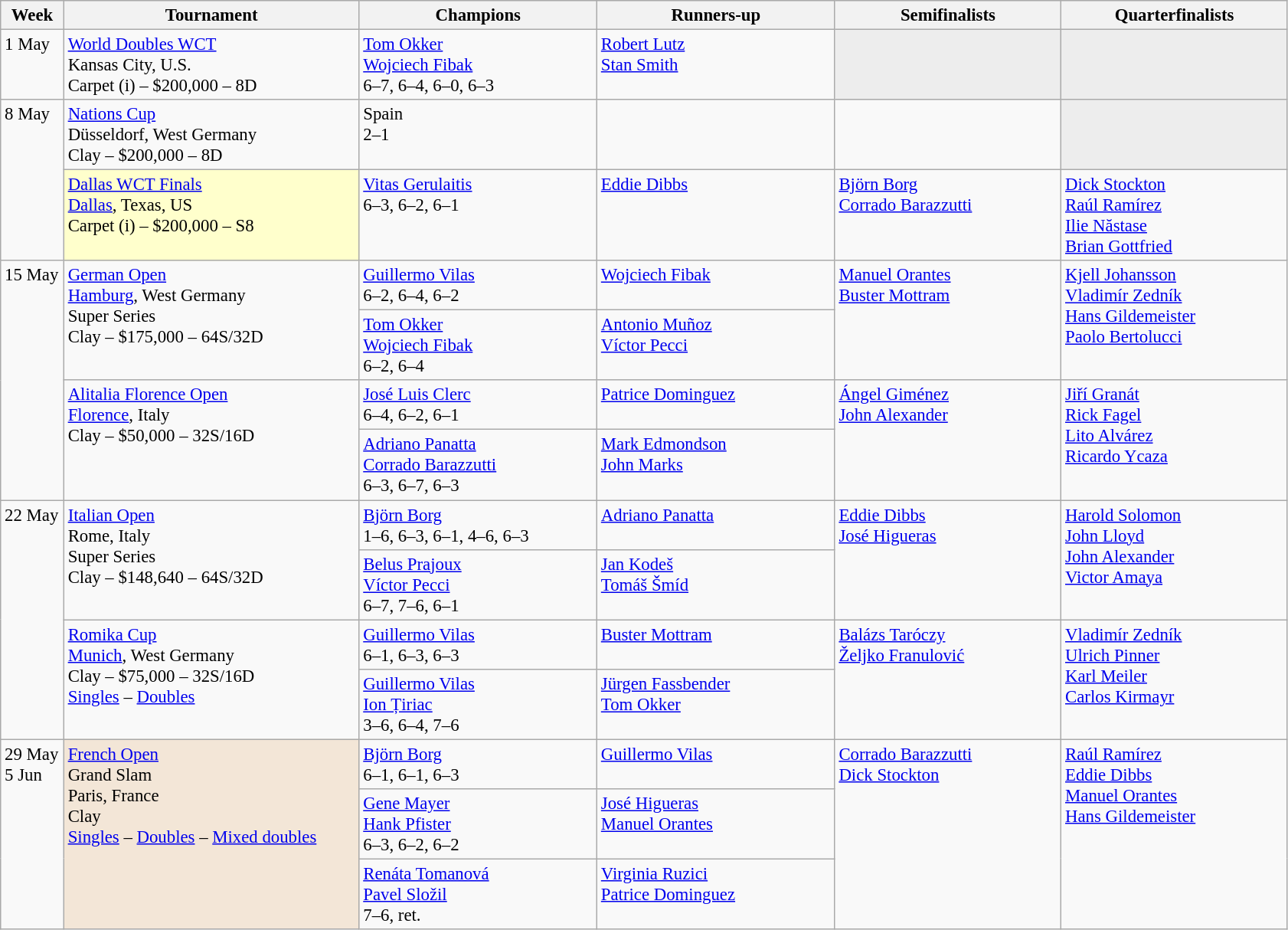<table class=wikitable style=font-size:95%>
<tr>
<th style="width:48px;">Week</th>
<th style="width:250px;">Tournament</th>
<th style="width:200px;">Champions</th>
<th style="width:200px;">Runners-up</th>
<th style="width:190px;">Semifinalists</th>
<th style="width:190px;">Quarterfinalists</th>
</tr>
<tr valign=top>
<td rowspan=1>1 May</td>
<td><a href='#'>World Doubles WCT</a> <br> Kansas City, U.S. <br> Carpet (i) – $200,000 – 8D</td>
<td> <a href='#'>Tom Okker</a> <br>  <a href='#'>Wojciech Fibak</a> <br> 6–7, 6–4, 6–0, 6–3</td>
<td> <a href='#'>Robert Lutz</a> <br>  <a href='#'>Stan Smith</a></td>
<td style="background:#ededed;"></td>
<td style="background:#ededed;"></td>
</tr>
<tr valign=top>
<td rowspan=2>8 May</td>
<td><a href='#'>Nations Cup</a> <br> Düsseldorf, West Germany <br> Clay – $200,000 – 8D</td>
<td> Spain <br> 2–1</td>
<td></td>
<td> <br> </td>
<td style="background:#ededed;"></td>
</tr>
<tr valign=top>
<td style="background:#ffffcc;"><a href='#'>Dallas WCT Finals</a> <br> <a href='#'>Dallas</a>, Texas, US <br> Carpet (i) – $200,000 – S8</td>
<td> <a href='#'>Vitas Gerulaitis</a> <br> 6–3, 6–2, 6–1</td>
<td> <a href='#'>Eddie Dibbs</a></td>
<td> <a href='#'>Björn Borg</a> <br>  <a href='#'>Corrado Barazzutti</a></td>
<td> <a href='#'>Dick Stockton</a> <br>  <a href='#'>Raúl Ramírez</a> <br>  <a href='#'>Ilie Năstase</a> <br>  <a href='#'>Brian Gottfried</a></td>
</tr>
<tr valign=top>
<td rowspan=4>15 May</td>
<td rowspan=2><a href='#'>German Open</a> <br> <a href='#'>Hamburg</a>, West Germany <br>Super Series <br> Clay – $175,000 – 64S/32D</td>
<td> <a href='#'>Guillermo Vilas</a> <br> 6–2, 6–4, 6–2</td>
<td> <a href='#'>Wojciech Fibak</a></td>
<td rowspan=2> <a href='#'>Manuel Orantes</a> <br>  <a href='#'>Buster Mottram</a></td>
<td rowspan=2> <a href='#'>Kjell Johansson</a> <br>  <a href='#'>Vladimír Zedník</a> <br>  <a href='#'>Hans Gildemeister</a> <br>  <a href='#'>Paolo Bertolucci</a></td>
</tr>
<tr valign=top>
<td> <a href='#'>Tom Okker</a> <br>  <a href='#'>Wojciech Fibak</a> <br> 6–2, 6–4</td>
<td> <a href='#'>Antonio Muñoz</a> <br>  <a href='#'>Víctor Pecci</a></td>
</tr>
<tr valign=top>
<td rowspan=2><a href='#'>Alitalia Florence Open</a> <br> <a href='#'>Florence</a>, Italy <br> Clay – $50,000 – 32S/16D</td>
<td> <a href='#'>José Luis Clerc</a> <br> 6–4, 6–2, 6–1</td>
<td> <a href='#'>Patrice Dominguez</a></td>
<td rowspan=2> <a href='#'>Ángel Giménez</a> <br>  <a href='#'>John Alexander</a></td>
<td rowspan=2> <a href='#'>Jiří Granát</a> <br>  <a href='#'>Rick Fagel</a> <br>  <a href='#'>Lito Alvárez</a> <br>  <a href='#'>Ricardo Ycaza</a></td>
</tr>
<tr valign=top>
<td> <a href='#'>Adriano Panatta</a> <br>  <a href='#'>Corrado Barazzutti</a> <br> 6–3, 6–7, 6–3</td>
<td> <a href='#'>Mark Edmondson</a> <br>  <a href='#'>John Marks</a></td>
</tr>
<tr valign=top>
<td rowspan=4>22 May</td>
<td rowspan=2><a href='#'>Italian Open</a> <br> Rome, Italy <br>Super Series <br> Clay – $148,640 – 64S/32D</td>
<td> <a href='#'>Björn Borg</a> <br> 1–6, 6–3, 6–1, 4–6, 6–3</td>
<td> <a href='#'>Adriano Panatta</a></td>
<td rowspan=2> <a href='#'>Eddie Dibbs</a> <br>  <a href='#'>José Higueras</a></td>
<td rowspan=2> <a href='#'>Harold Solomon</a> <br>  <a href='#'>John Lloyd</a> <br>  <a href='#'>John Alexander</a> <br>  <a href='#'>Victor Amaya</a></td>
</tr>
<tr valign=top>
<td> <a href='#'>Belus Prajoux</a> <br>  <a href='#'>Víctor Pecci</a> <br> 6–7, 7–6, 6–1</td>
<td> <a href='#'>Jan Kodeš</a> <br>  <a href='#'>Tomáš Šmíd</a></td>
</tr>
<tr valign=top>
<td rowspan=2><a href='#'>Romika Cup</a> <br> <a href='#'>Munich</a>, West Germany <br> Clay – $75,000 – 32S/16D <br> <a href='#'>Singles</a> – <a href='#'>Doubles</a></td>
<td> <a href='#'>Guillermo Vilas</a> <br> 6–1, 6–3, 6–3</td>
<td> <a href='#'>Buster Mottram</a></td>
<td rowspan=2> <a href='#'>Balázs Taróczy</a> <br>  <a href='#'>Željko Franulović</a></td>
<td rowspan=2> <a href='#'>Vladimír Zedník</a> <br>  <a href='#'>Ulrich Pinner</a> <br>  <a href='#'>Karl Meiler</a> <br>  <a href='#'>Carlos Kirmayr</a></td>
</tr>
<tr valign=top>
<td> <a href='#'>Guillermo Vilas</a> <br>  <a href='#'>Ion Țiriac</a> <br> 3–6, 6–4, 7–6</td>
<td> <a href='#'>Jürgen Fassbender</a> <br>  <a href='#'>Tom Okker</a></td>
</tr>
<tr valign=top>
<td rowspan=3>29 May<br>5 Jun</td>
<td rowspan=3 style="background:#f3e6d7;"><a href='#'>French Open</a> <br> Grand Slam <br> Paris, France <br> Clay <br> <a href='#'>Singles</a> – <a href='#'>Doubles</a> – <a href='#'>Mixed doubles</a></td>
<td> <a href='#'>Björn Borg</a> <br> 6–1, 6–1, 6–3</td>
<td> <a href='#'>Guillermo Vilas</a></td>
<td rowspan=3> <a href='#'>Corrado Barazzutti</a> <br>  <a href='#'>Dick Stockton</a></td>
<td rowspan=3> <a href='#'>Raúl Ramírez</a> <br>  <a href='#'>Eddie Dibbs</a> <br>  <a href='#'>Manuel Orantes</a> <br>  <a href='#'>Hans Gildemeister</a></td>
</tr>
<tr valign=top>
<td> <a href='#'>Gene Mayer</a> <br>  <a href='#'>Hank Pfister</a> <br> 6–3, 6–2, 6–2</td>
<td> <a href='#'>José Higueras</a> <br>  <a href='#'>Manuel Orantes</a></td>
</tr>
<tr valign=top>
<td> <a href='#'>Renáta Tomanová</a> <br>  <a href='#'>Pavel Složil</a> <br> 7–6, ret.</td>
<td> <a href='#'>Virginia Ruzici</a> <br>  <a href='#'>Patrice Dominguez</a></td>
</tr>
</table>
